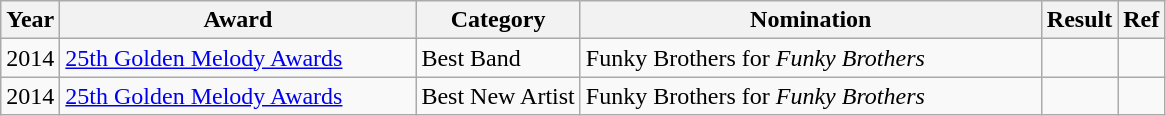<table class="wikitable">
<tr>
<th>Year</th>
<th width="230">Award</th>
<th>Category</th>
<th width="300">Nomination</th>
<th>Result</th>
<th>Ref</th>
</tr>
<tr>
<td>2014</td>
<td><a href='#'>25th Golden Melody Awards</a></td>
<td>Best Band</td>
<td>Funky Brothers for <em>Funky Brothers</em></td>
<td></td>
<td align=center></td>
</tr>
<tr>
<td>2014</td>
<td><a href='#'>25th Golden Melody Awards</a></td>
<td>Best New Artist</td>
<td>Funky Brothers for <em>Funky Brothers</em></td>
<td></td>
<td align=center></td>
</tr>
</table>
